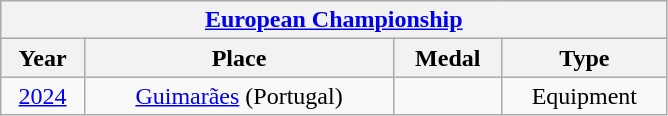<table class="wikitable center col2izq" style="text-align:center;width:445px;">
<tr>
<th colspan="4"><a href='#'>European Championship</a></th>
</tr>
<tr>
<th>Year</th>
<th>Place</th>
<th>Medal</th>
<th>Type</th>
</tr>
<tr>
<td><a href='#'>2024</a></td>
<td><a href='#'>Guimarães</a> (Portugal)</td>
<td></td>
<td>Equipment</td>
</tr>
</table>
